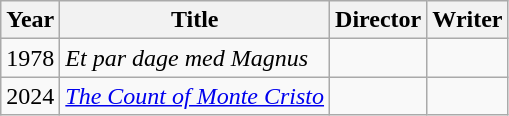<table class="wikitable">
<tr>
<th>Year</th>
<th>Title</th>
<th>Director</th>
<th>Writer</th>
</tr>
<tr>
<td>1978</td>
<td><em>Et par dage med Magnus</em></td>
<td></td>
<td></td>
</tr>
<tr>
<td>2024</td>
<td><em><a href='#'>The Count of Monte Cristo</a></em></td>
<td></td>
<td></td>
</tr>
</table>
